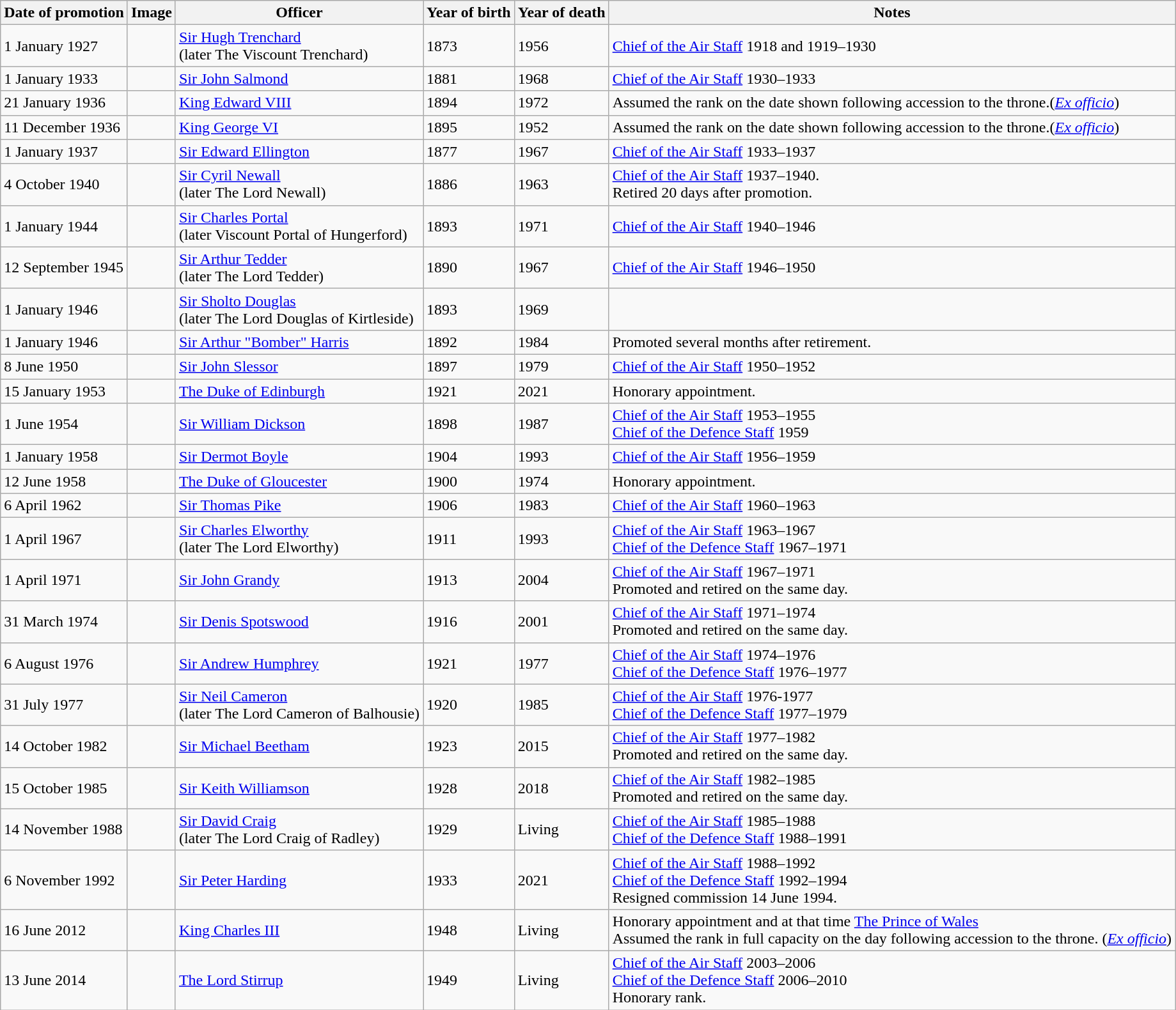<table class="wikitable sortable" style="text-align:left">
<tr>
<th>Date of promotion</th>
<th>Image</th>
<th>Officer</th>
<th>Year of birth</th>
<th>Year of death</th>
<th class="unsortable">Notes</th>
</tr>
<tr>
<td>1 January 1927</td>
<td></td>
<td><a href='#'>Sir Hugh Trenchard</a><br>(later The Viscount Trenchard)</td>
<td>1873</td>
<td>1956</td>
<td><a href='#'>Chief of the Air Staff</a> 1918 and 1919–1930</td>
</tr>
<tr>
<td>1 January 1933</td>
<td></td>
<td><a href='#'>Sir John Salmond</a></td>
<td>1881</td>
<td>1968</td>
<td><a href='#'>Chief of the Air Staff</a> 1930–1933</td>
</tr>
<tr>
<td>21 January 1936</td>
<td></td>
<td><a href='#'>King Edward VIII</a></td>
<td>1894</td>
<td>1972</td>
<td>Assumed the rank on the date shown following accession to the throne.(<em><a href='#'>Ex officio</a></em>)</td>
</tr>
<tr>
<td>11 December 1936</td>
<td></td>
<td><a href='#'>King George VI</a></td>
<td>1895</td>
<td>1952</td>
<td>Assumed the rank on the date shown following accession to the throne.(<em><a href='#'>Ex officio</a></em>)</td>
</tr>
<tr>
<td>1 January 1937</td>
<td></td>
<td><a href='#'>Sir Edward Ellington</a></td>
<td>1877</td>
<td>1967</td>
<td><a href='#'>Chief of the Air Staff</a> 1933–1937</td>
</tr>
<tr>
<td>4 October 1940</td>
<td></td>
<td><a href='#'>Sir Cyril Newall</a><br>(later The Lord Newall)</td>
<td>1886</td>
<td>1963</td>
<td><a href='#'>Chief of the Air Staff</a> 1937–1940.<br>Retired 20 days after promotion.</td>
</tr>
<tr>
<td>1 January 1944</td>
<td></td>
<td><a href='#'>Sir Charles Portal</a><br>(later Viscount Portal of Hungerford)</td>
<td>1893</td>
<td>1971</td>
<td><a href='#'>Chief of the Air Staff</a> 1940–1946</td>
</tr>
<tr>
<td>12 September 1945</td>
<td></td>
<td><a href='#'>Sir Arthur Tedder</a><br>(later The Lord Tedder)</td>
<td>1890</td>
<td>1967</td>
<td><a href='#'>Chief of the Air Staff</a> 1946–1950</td>
</tr>
<tr>
<td>1 January 1946</td>
<td></td>
<td><a href='#'>Sir Sholto Douglas</a><br>(later The Lord Douglas of Kirtleside)</td>
<td>1893</td>
<td>1969</td>
<td></td>
</tr>
<tr>
<td>1 January 1946</td>
<td></td>
<td><a href='#'>Sir Arthur "Bomber" Harris</a></td>
<td>1892</td>
<td>1984</td>
<td>Promoted several months after retirement.</td>
</tr>
<tr>
<td>8 June 1950</td>
<td></td>
<td><a href='#'>Sir John Slessor</a></td>
<td>1897</td>
<td>1979</td>
<td><a href='#'>Chief of the Air Staff</a> 1950–1952</td>
</tr>
<tr>
<td>15 January 1953</td>
<td></td>
<td><a href='#'>The Duke of Edinburgh</a></td>
<td>1921</td>
<td>2021</td>
<td>Honorary appointment.</td>
</tr>
<tr>
<td>1 June 1954</td>
<td></td>
<td><a href='#'>Sir William Dickson</a></td>
<td>1898</td>
<td>1987</td>
<td><a href='#'>Chief of the Air Staff</a> 1953–1955<br> <a href='#'>Chief of the Defence Staff</a> 1959</td>
</tr>
<tr>
<td>1 January 1958</td>
<td></td>
<td><a href='#'>Sir Dermot Boyle</a></td>
<td>1904</td>
<td>1993</td>
<td><a href='#'>Chief of the Air Staff</a> 1956–1959</td>
</tr>
<tr>
<td>12 June 1958</td>
<td></td>
<td><a href='#'>The Duke of Gloucester</a></td>
<td>1900</td>
<td>1974</td>
<td>Honorary appointment.</td>
</tr>
<tr>
<td>6 April 1962</td>
<td></td>
<td><a href='#'>Sir Thomas Pike</a></td>
<td>1906</td>
<td>1983</td>
<td><a href='#'>Chief of the Air Staff</a> 1960–1963</td>
</tr>
<tr>
<td>1 April 1967</td>
<td></td>
<td><a href='#'>Sir Charles Elworthy</a><br>(later The Lord Elworthy)</td>
<td>1911</td>
<td>1993</td>
<td><a href='#'>Chief of the Air Staff</a> 1963–1967<br><a href='#'>Chief of the Defence Staff</a> 1967–1971</td>
</tr>
<tr>
<td>1 April 1971</td>
<td></td>
<td><a href='#'>Sir John Grandy</a></td>
<td>1913</td>
<td>2004</td>
<td><a href='#'>Chief of the Air Staff</a> 1967–1971<br>Promoted and retired on the same day.</td>
</tr>
<tr>
<td>31 March 1974</td>
<td></td>
<td><a href='#'>Sir Denis Spotswood</a></td>
<td>1916</td>
<td>2001</td>
<td><a href='#'>Chief of the Air Staff</a> 1971–1974<br>Promoted and retired on the same day.</td>
</tr>
<tr>
<td>6 August 1976</td>
<td></td>
<td><a href='#'>Sir Andrew Humphrey</a></td>
<td>1921</td>
<td>1977</td>
<td><a href='#'>Chief of the Air Staff</a> 1974–1976<br><a href='#'>Chief of the Defence Staff</a> 1976–1977</td>
</tr>
<tr>
<td>31 July 1977</td>
<td></td>
<td><a href='#'>Sir Neil Cameron</a><br>(later The Lord Cameron of Balhousie)</td>
<td>1920</td>
<td>1985</td>
<td><a href='#'>Chief of the Air Staff</a> 1976-1977<br><a href='#'>Chief of the Defence Staff</a> 1977–1979</td>
</tr>
<tr>
<td>14 October 1982</td>
<td></td>
<td><a href='#'>Sir Michael Beetham</a></td>
<td>1923</td>
<td>2015</td>
<td><a href='#'>Chief of the Air Staff</a> 1977–1982<br>Promoted and retired on the same day.</td>
</tr>
<tr>
<td>15 October 1985</td>
<td></td>
<td><a href='#'>Sir Keith Williamson</a></td>
<td>1928</td>
<td>2018</td>
<td><a href='#'>Chief of the Air Staff</a> 1982–1985<br>Promoted and retired on the same day.</td>
</tr>
<tr>
<td>14 November 1988</td>
<td></td>
<td><a href='#'>Sir David Craig</a><br>(later The Lord Craig of Radley)</td>
<td>1929</td>
<td>Living</td>
<td><a href='#'>Chief of the Air Staff</a> 1985–1988<br><a href='#'>Chief of the Defence Staff</a> 1988–1991</td>
</tr>
<tr>
<td>6 November 1992</td>
<td></td>
<td><a href='#'>Sir Peter Harding</a></td>
<td>1933</td>
<td>2021</td>
<td><a href='#'>Chief of the Air Staff</a> 1988–1992<br><a href='#'>Chief of the Defence Staff</a> 1992–1994<br>Resigned commission 14 June 1994.</td>
</tr>
<tr>
<td>16 June 2012</td>
<td></td>
<td><a href='#'>King Charles III</a></td>
<td>1948</td>
<td>Living</td>
<td>Honorary appointment and at that time <a href='#'>The Prince of Wales</a><br>Assumed the rank in full capacity on the day following accession to the throne. (<em><a href='#'>Ex officio</a></em>)</td>
</tr>
<tr>
<td>13 June 2014</td>
<td></td>
<td><a href='#'>The Lord Stirrup</a></td>
<td>1949</td>
<td>Living</td>
<td><a href='#'>Chief of the Air Staff</a> 2003–2006<br><a href='#'>Chief of the Defence Staff</a> 2006–2010<br>Honorary rank.</td>
</tr>
</table>
